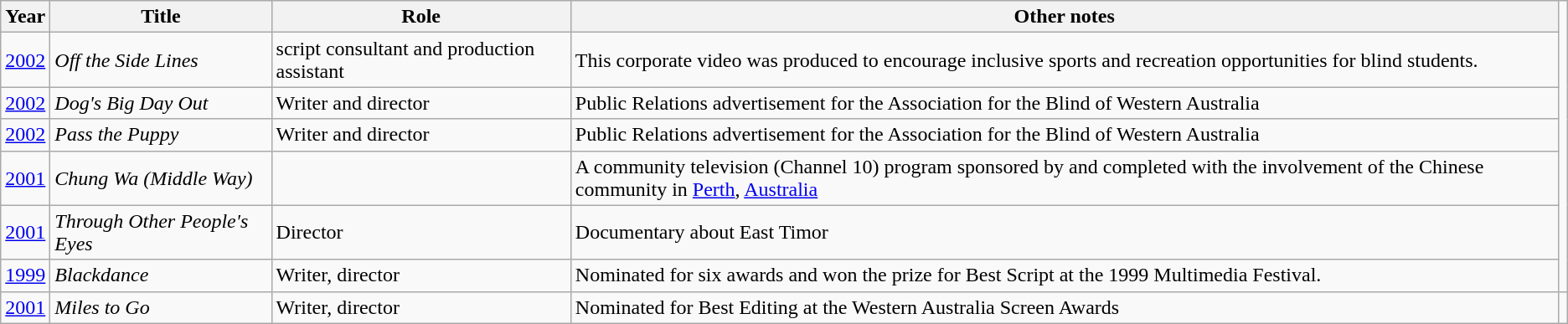<table class="wikitable">
<tr>
<th>Year</th>
<th>Title</th>
<th>Role</th>
<th>Other notes</th>
</tr>
<tr>
<td><a href='#'>2002</a></td>
<td><em>Off the Side Lines</em></td>
<td>script consultant and production assistant</td>
<td>This corporate video was produced to encourage inclusive sports and recreation opportunities for blind students.</td>
</tr>
<tr>
<td><a href='#'>2002</a></td>
<td><em>Dog's Big Day Out</em></td>
<td>Writer and director</td>
<td>Public Relations advertisement for the Association for the Blind of Western Australia</td>
</tr>
<tr>
<td><a href='#'>2002</a></td>
<td><em>Pass the Puppy</em></td>
<td>Writer and director</td>
<td>Public Relations advertisement for the Association for the Blind of Western Australia</td>
</tr>
<tr hi>
<td><a href='#'>2001</a></td>
<td><em>Chung Wa (Middle Way)</em></td>
<td></td>
<td>A community television (Channel 10) program sponsored by and completed with the involvement of the Chinese community in <a href='#'>Perth</a>, <a href='#'>Australia</a></td>
</tr>
<tr>
<td><a href='#'>2001</a></td>
<td><em>Through Other People's Eyes</em></td>
<td>Director</td>
<td>Documentary about East Timor</td>
</tr>
<tr>
<td><a href='#'>1999</a></td>
<td><em>Blackdance</em></td>
<td>Writer, director</td>
<td>Nominated for six awards and won the prize for Best Script at the 1999 Multimedia Festival.</td>
</tr>
<tr>
<td><a href='#'>2001</a></td>
<td><em>Miles to Go</em></td>
<td>Writer, director</td>
<td>Nominated for Best Editing at the Western Australia Screen Awards</td>
<td></td>
</tr>
</table>
